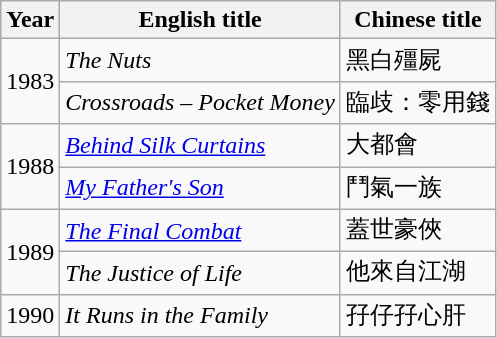<table class="wikitable">
<tr>
<th>Year</th>
<th>English title</th>
<th>Chinese title</th>
</tr>
<tr>
<td rowspan=2>1983</td>
<td><em>The Nuts</em></td>
<td>黑白殭屍</td>
</tr>
<tr>
<td><em>Crossroads – Pocket Money</em></td>
<td>臨歧：零用錢</td>
</tr>
<tr>
<td rowspan=2>1988</td>
<td><em><a href='#'>Behind Silk Curtains</a></em></td>
<td>大都會</td>
</tr>
<tr>
<td><em><a href='#'>My Father's Son</a></em></td>
<td>鬥氣一族</td>
</tr>
<tr>
<td rowspan=2>1989</td>
<td><em><a href='#'>The Final Combat</a></em></td>
<td>蓋世豪俠</td>
</tr>
<tr>
<td><em>The Justice of Life</em></td>
<td>他來自江湖</td>
</tr>
<tr>
<td>1990</td>
<td><em>It Runs in the Family</em></td>
<td>孖仔孖心肝</td>
</tr>
</table>
